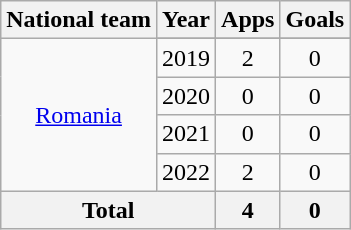<table class="wikitable" style="text-align: center">
<tr>
<th>National team</th>
<th>Year</th>
<th>Apps</th>
<th>Goals</th>
</tr>
<tr>
<td rowspan="5"><a href='#'>Romania</a></td>
</tr>
<tr>
<td>2019</td>
<td>2</td>
<td>0</td>
</tr>
<tr>
<td>2020</td>
<td>0</td>
<td>0</td>
</tr>
<tr>
<td>2021</td>
<td>0</td>
<td>0</td>
</tr>
<tr>
<td>2022</td>
<td>2</td>
<td>0</td>
</tr>
<tr>
<th colspan=2>Total</th>
<th>4</th>
<th>0</th>
</tr>
</table>
